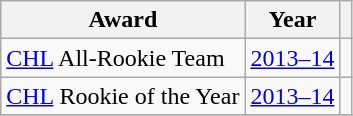<table class="wikitable">
<tr>
<th>Award</th>
<th>Year</th>
<th></th>
</tr>
<tr>
<td><a href='#'>CHL</a> All-Rookie Team</td>
<td><a href='#'>2013–14</a></td>
<td></td>
</tr>
<tr>
<td><a href='#'>CHL</a> Rookie of the Year</td>
<td><a href='#'>2013–14</a></td>
<td></td>
</tr>
<tr>
</tr>
</table>
